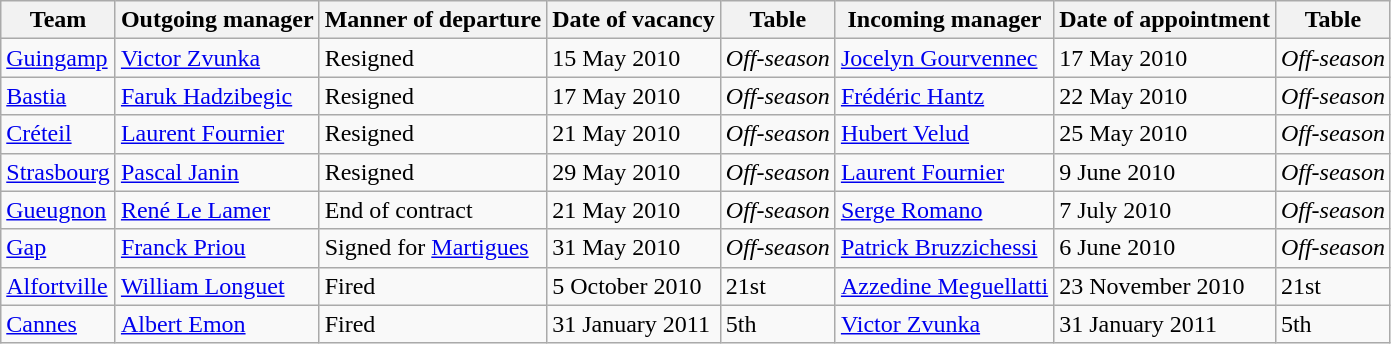<table class="wikitable">
<tr>
<th>Team</th>
<th>Outgoing manager</th>
<th>Manner of departure</th>
<th>Date of vacancy</th>
<th>Table</th>
<th>Incoming manager</th>
<th>Date of appointment</th>
<th>Table</th>
</tr>
<tr>
<td><a href='#'>Guingamp</a></td>
<td><a href='#'>Victor Zvunka</a></td>
<td>Resigned</td>
<td>15 May 2010</td>
<td><em>Off-season</em></td>
<td><a href='#'>Jocelyn Gourvennec</a></td>
<td>17 May 2010</td>
<td><em>Off-season</em></td>
</tr>
<tr>
<td><a href='#'>Bastia</a></td>
<td><a href='#'>Faruk Hadzibegic</a></td>
<td>Resigned</td>
<td>17 May 2010</td>
<td><em>Off-season</em></td>
<td><a href='#'>Frédéric Hantz</a></td>
<td>22 May 2010</td>
<td><em>Off-season</em></td>
</tr>
<tr>
<td><a href='#'>Créteil</a></td>
<td><a href='#'>Laurent Fournier</a></td>
<td>Resigned</td>
<td>21 May 2010</td>
<td><em>Off-season</em></td>
<td><a href='#'>Hubert Velud</a></td>
<td>25 May 2010</td>
<td><em>Off-season</em></td>
</tr>
<tr>
<td><a href='#'>Strasbourg</a></td>
<td><a href='#'>Pascal Janin</a></td>
<td>Resigned</td>
<td>29 May 2010</td>
<td><em>Off-season</em></td>
<td><a href='#'>Laurent Fournier</a></td>
<td>9 June 2010</td>
<td><em>Off-season</em></td>
</tr>
<tr>
<td><a href='#'>Gueugnon</a></td>
<td><a href='#'>René Le Lamer</a></td>
<td>End of contract</td>
<td>21 May 2010</td>
<td><em>Off-season</em></td>
<td><a href='#'>Serge Romano</a></td>
<td>7 July 2010</td>
<td><em>Off-season</em></td>
</tr>
<tr>
<td><a href='#'>Gap</a></td>
<td><a href='#'>Franck Priou</a></td>
<td>Signed for <a href='#'>Martigues</a></td>
<td>31 May 2010</td>
<td><em>Off-season</em></td>
<td><a href='#'>Patrick Bruzzichessi</a></td>
<td>6 June 2010</td>
<td><em>Off-season</em></td>
</tr>
<tr>
<td><a href='#'>Alfortville</a></td>
<td><a href='#'>William Longuet</a></td>
<td>Fired</td>
<td>5 October 2010</td>
<td>21st</td>
<td><a href='#'>Azzedine Meguellatti</a></td>
<td>23 November 2010</td>
<td>21st</td>
</tr>
<tr>
<td><a href='#'>Cannes</a></td>
<td><a href='#'>Albert Emon</a></td>
<td>Fired</td>
<td>31 January 2011</td>
<td>5th</td>
<td><a href='#'>Victor Zvunka</a></td>
<td>31 January 2011</td>
<td>5th</td>
</tr>
</table>
